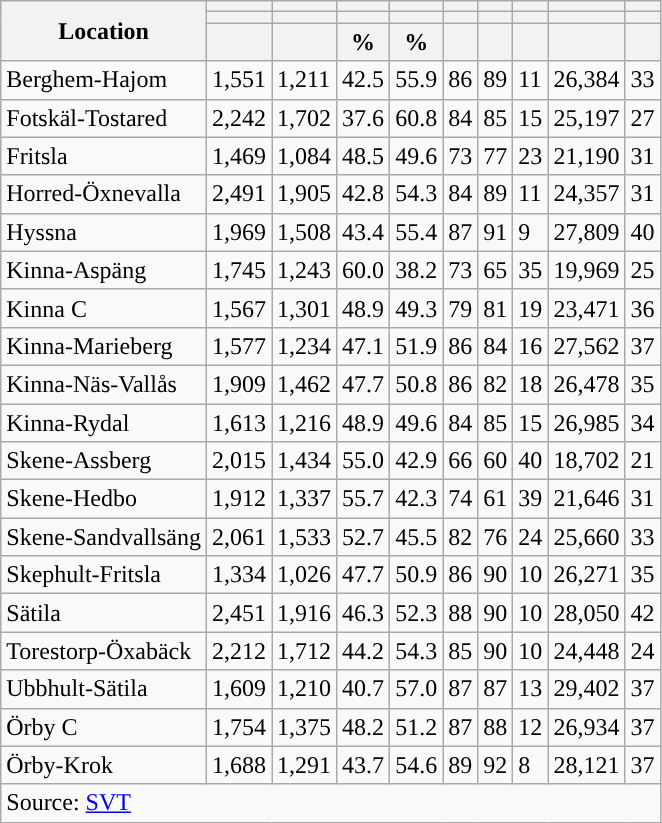<table role="presentation" class="wikitable sortable mw-collapsible">
<tr>
<th rowspan="3">Location</th>
<th></th>
<th></th>
<th></th>
<th></th>
<th></th>
<th></th>
<th></th>
<th></th>
<th></th>
</tr>
<tr>
<th></th>
<th></th>
<th style="background:"></th>
<th style="background:"></th>
<th></th>
<th></th>
<th></th>
<th></th>
<th></th>
</tr>
<tr>
<th data-sort-type="number"></th>
<th data-sort-type="number"></th>
<th data-sort-type="number">%</th>
<th data-sort-type="number">%</th>
<th data-sort-type="number"></th>
<th data-sort-type="number"></th>
<th data-sort-type="number"></th>
<th data-sort-type="number"></th>
<th data-sort-type="number"></th>
</tr>
<tr>
<td align="left">Berghem-Hajom</td>
<td>1,551</td>
<td>1,211</td>
<td>42.5</td>
<td>55.9</td>
<td>86</td>
<td>89</td>
<td>11</td>
<td>26,384</td>
<td>33</td>
</tr>
<tr>
<td align="left">Fotskäl-Tostared</td>
<td>2,242</td>
<td>1,702</td>
<td>37.6</td>
<td>60.8</td>
<td>84</td>
<td>85</td>
<td>15</td>
<td>25,197</td>
<td>27</td>
</tr>
<tr>
<td align="left">Fritsla</td>
<td>1,469</td>
<td>1,084</td>
<td>48.5</td>
<td>49.6</td>
<td>73</td>
<td>77</td>
<td>23</td>
<td>21,190</td>
<td>31</td>
</tr>
<tr>
<td align="left">Horred-Öxnevalla</td>
<td>2,491</td>
<td>1,905</td>
<td>42.8</td>
<td>54.3</td>
<td>84</td>
<td>89</td>
<td>11</td>
<td>24,357</td>
<td>31</td>
</tr>
<tr>
<td align="left">Hyssna</td>
<td>1,969</td>
<td>1,508</td>
<td>43.4</td>
<td>55.4</td>
<td>87</td>
<td>91</td>
<td>9</td>
<td>27,809</td>
<td>40</td>
</tr>
<tr>
<td align="left">Kinna-Aspäng</td>
<td>1,745</td>
<td>1,243</td>
<td>60.0</td>
<td>38.2</td>
<td>73</td>
<td>65</td>
<td>35</td>
<td>19,969</td>
<td>25</td>
</tr>
<tr>
<td align="left">Kinna C</td>
<td>1,567</td>
<td>1,301</td>
<td>48.9</td>
<td>49.3</td>
<td>79</td>
<td>81</td>
<td>19</td>
<td>23,471</td>
<td>36</td>
</tr>
<tr>
<td align="left">Kinna-Marieberg</td>
<td>1,577</td>
<td>1,234</td>
<td>47.1</td>
<td>51.9</td>
<td>86</td>
<td>84</td>
<td>16</td>
<td>27,562</td>
<td>37</td>
</tr>
<tr>
<td align="left">Kinna-Näs-Vallås</td>
<td>1,909</td>
<td>1,462</td>
<td>47.7</td>
<td>50.8</td>
<td>86</td>
<td>82</td>
<td>18</td>
<td>26,478</td>
<td>35</td>
</tr>
<tr>
<td align="left">Kinna-Rydal</td>
<td>1,613</td>
<td>1,216</td>
<td>48.9</td>
<td>49.6</td>
<td>84</td>
<td>85</td>
<td>15</td>
<td>26,985</td>
<td>34</td>
</tr>
<tr>
<td align="left">Skene-Assberg</td>
<td>2,015</td>
<td>1,434</td>
<td>55.0</td>
<td>42.9</td>
<td>66</td>
<td>60</td>
<td>40</td>
<td>18,702</td>
<td>21</td>
</tr>
<tr>
<td align="left">Skene-Hedbo</td>
<td>1,912</td>
<td>1,337</td>
<td>55.7</td>
<td>42.3</td>
<td>74</td>
<td>61</td>
<td>39</td>
<td>21,646</td>
<td>31</td>
</tr>
<tr>
<td align="left">Skene-Sandvallsäng</td>
<td>2,061</td>
<td>1,533</td>
<td>52.7</td>
<td>45.5</td>
<td>82</td>
<td>76</td>
<td>24</td>
<td>25,660</td>
<td>33</td>
</tr>
<tr>
<td align="left">Skephult-Fritsla</td>
<td>1,334</td>
<td>1,026</td>
<td>47.7</td>
<td>50.9</td>
<td>86</td>
<td>90</td>
<td>10</td>
<td>26,271</td>
<td>35</td>
</tr>
<tr>
<td align="left">Sätila</td>
<td>2,451</td>
<td>1,916</td>
<td>46.3</td>
<td>52.3</td>
<td>88</td>
<td>90</td>
<td>10</td>
<td>28,050</td>
<td>42</td>
</tr>
<tr>
<td align="left">Torestorp-Öxabäck</td>
<td>2,212</td>
<td>1,712</td>
<td>44.2</td>
<td>54.3</td>
<td>85</td>
<td>90</td>
<td>10</td>
<td>24,448</td>
<td>24</td>
</tr>
<tr>
<td align="left">Ubbhult-Sätila</td>
<td>1,609</td>
<td>1,210</td>
<td>40.7</td>
<td>57.0</td>
<td>87</td>
<td>87</td>
<td>13</td>
<td>29,402</td>
<td>37</td>
</tr>
<tr>
<td align="left">Örby C</td>
<td>1,754</td>
<td>1,375</td>
<td>48.2</td>
<td>51.2</td>
<td>87</td>
<td>88</td>
<td>12</td>
<td>26,934</td>
<td>37</td>
</tr>
<tr>
<td align="left">Örby-Krok</td>
<td>1,688</td>
<td>1,291</td>
<td>43.7</td>
<td>54.6</td>
<td>89</td>
<td>92</td>
<td>8</td>
<td>28,121</td>
<td>37</td>
</tr>
<tr>
<td colspan="10" align="left">Source: <a href='#'>SVT</a></td>
</tr>
</table>
